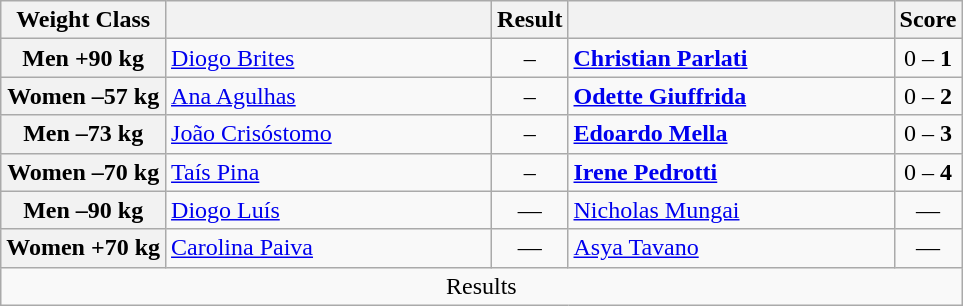<table class="wikitable">
<tr>
<th>Weight Class</th>
<th style="width:210px;"></th>
<th>Result</th>
<th style="width:210px;"></th>
<th>Score</th>
</tr>
<tr>
<th>Men +90 kg</th>
<td><a href='#'>Diogo Brites</a></td>
<td align=center> – <strong></strong></td>
<td><strong><a href='#'>Christian Parlati</a></strong></td>
<td align=center>0 – <strong>1</strong></td>
</tr>
<tr>
<th>Women –57 kg</th>
<td><a href='#'>Ana Agulhas</a></td>
<td align=center> – <strong></strong></td>
<td><strong><a href='#'>Odette Giuffrida</a></strong></td>
<td align=center>0 – <strong>2</strong></td>
</tr>
<tr>
<th>Men –73 kg</th>
<td><a href='#'>João Crisóstomo</a></td>
<td align=center> – <strong></strong></td>
<td><strong><a href='#'>Edoardo Mella</a></strong></td>
<td align=center>0 – <strong>3</strong></td>
</tr>
<tr>
<th>Women –70 kg</th>
<td><a href='#'>Taís Pina</a></td>
<td align=center> – <strong></strong></td>
<td><strong><a href='#'>Irene Pedrotti</a></strong></td>
<td align=center>0 – <strong>4</strong></td>
</tr>
<tr>
<th>Men –90 kg</th>
<td><a href='#'>Diogo Luís</a></td>
<td align=center>—</td>
<td><a href='#'>Nicholas Mungai</a></td>
<td align=center>—</td>
</tr>
<tr>
<th>Women +70 kg</th>
<td><a href='#'>Carolina Paiva</a></td>
<td align=center>—</td>
<td><a href='#'>Asya Tavano</a></td>
<td align=center>—</td>
</tr>
<tr>
<td align=center colspan=5>Results</td>
</tr>
</table>
